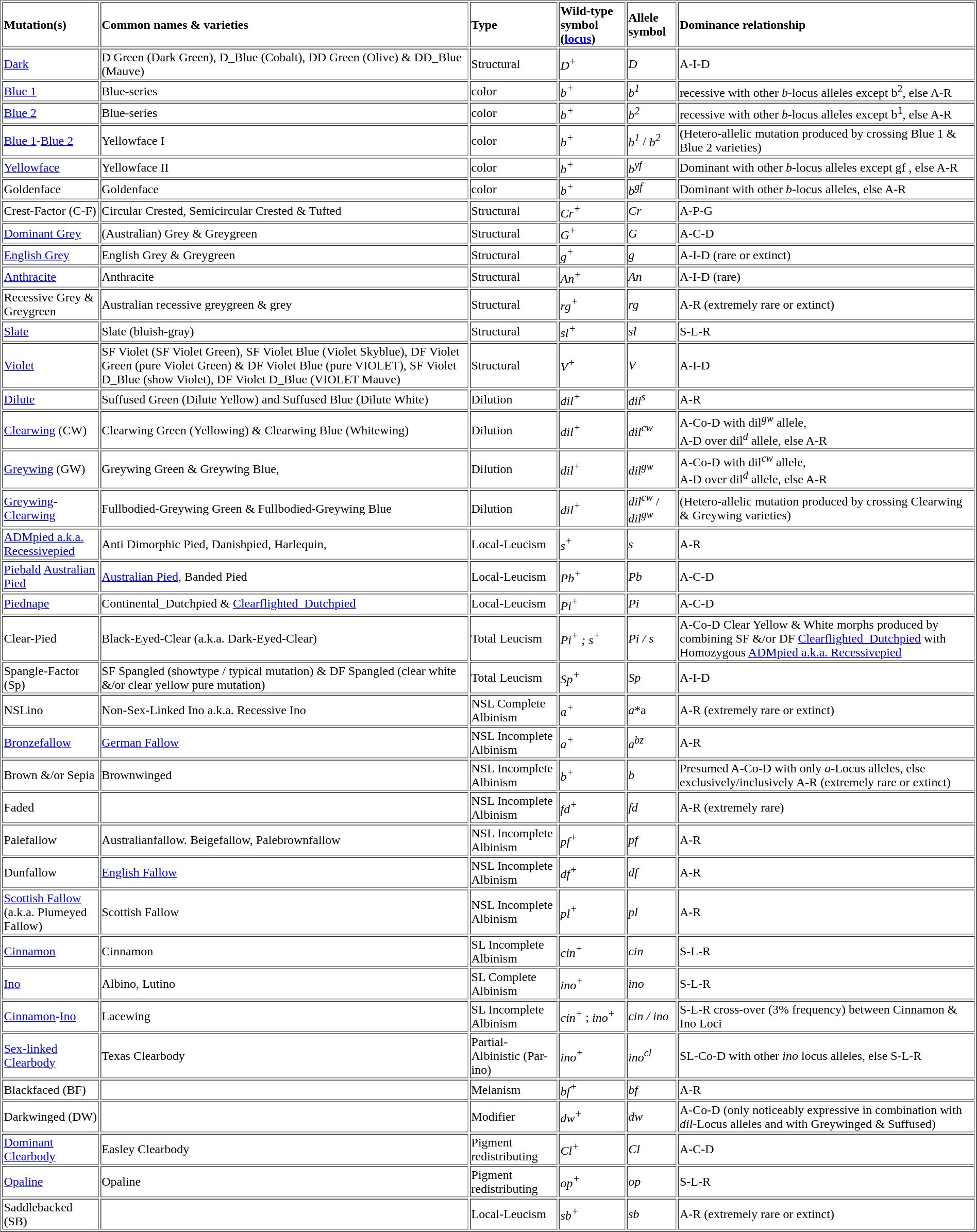<table style="width:100%;" border="1" cellpadding="1">
<tr>
<td><strong>Mutation(s)</strong></td>
<td><strong>Common names & varieties</strong></td>
<td><strong>Type</strong></td>
<td><strong>Wild-type symbol (<a href='#'>locus</a>)</strong></td>
<td><strong>Allele symbol</strong></td>
<td><strong>Dominance relationship</strong></td>
</tr>
<tr>
<td><a href='#'>Dark</a></td>
<td>D Green (Dark Green), D_Blue (Cobalt), DD Green (Olive) & DD_Blue (Mauve)</td>
<td>Structural</td>
<td><em>D<sup>+</sup></em></td>
<td><em>D</em></td>
<td>A-I-D</td>
</tr>
<tr>
<td><a href='#'>Blue 1</a></td>
<td>Blue-series</td>
<td>color</td>
<td><em>b<sup>+</sup></em></td>
<td><em>b<sup>1</sup></em></td>
<td>recessive with other <em>b</em>-locus alleles except b<sup>2</sup>, else A-R</td>
</tr>
<tr>
<td><a href='#'>Blue 2</a></td>
<td>Blue-series</td>
<td>color</td>
<td><em>b<sup>+</sup></em></td>
<td><em>b<sup>2</sup></em></td>
<td>recessive with other <em>b</em>-locus alleles except b<sup>1</sup>, else A-R</td>
</tr>
<tr>
<td><a href='#'>Blue 1</a>-<a href='#'>Blue 2</a></td>
<td>Yellowface I</td>
<td>color</td>
<td><em>b<sup>+</sup></em></td>
<td><em>b<sup>1</sup></em> / <em>b<sup>2</sup></em></td>
<td>(Hetero-allelic mutation produced by crossing Blue 1 & Blue 2 varieties)</td>
</tr>
<tr>
<td><a href='#'>Yellowface</a></td>
<td>Yellowface II</td>
<td>color</td>
<td><em>b<sup>+</sup></em></td>
<td><em>b<sup>yf</sup></em></td>
<td>Dominant with other <em>b</em>-locus alleles except gf , else A-R</td>
</tr>
<tr>
<td>Goldenface</td>
<td>Goldenface</td>
<td>color</td>
<td><em>b<sup>+</sup></em></td>
<td><em>b<sup>gf</sup></em></td>
<td>Dominant with other <em>b</em>-locus alleles, else A-R</td>
</tr>
<tr>
<td>Crest-Factor (C-F)</td>
<td>Circular Crested, Semicircular Crested & Tufted</td>
<td>Structural</td>
<td><em>Cr<sup>+</sup></em></td>
<td><em>Cr</em></td>
<td>A-P-G</td>
</tr>
<tr>
<td><a href='#'>Dominant Grey</a></td>
<td>(Australian) Grey & Greygreen</td>
<td>Structural</td>
<td><em>G<sup>+</sup></em></td>
<td><em>G</em></td>
<td>A-C-D</td>
</tr>
<tr>
<td><a href='#'>English Grey</a></td>
<td>English Grey & Greygreen</td>
<td>Structural</td>
<td><em>g<sup>+</sup></em></td>
<td><em>g</em></td>
<td>A-I-D (rare or extinct)</td>
</tr>
<tr>
<td><a href='#'>Anthracite</a></td>
<td>Anthracite</td>
<td>Structural</td>
<td><em>An<sup>+</sup></em></td>
<td><em>An</em></td>
<td>A-I-D (rare)</td>
</tr>
<tr>
<td>Recessive Grey & Greygreen</td>
<td>Australian recessive greygreen & grey</td>
<td>Structural</td>
<td><em>rg<sup>+</sup></em></td>
<td><em>rg</em></td>
<td>A-R (extremely rare or extinct)</td>
</tr>
<tr>
<td><a href='#'>Slate</a></td>
<td>Slate (bluish-gray)</td>
<td>Structural</td>
<td><em>sl<sup>+</sup></em></td>
<td><em>sl</em></td>
<td>S-L-R</td>
</tr>
<tr>
<td><a href='#'>Violet</a></td>
<td>SF Violet (SF Violet Green), SF Violet Blue (Violet Skyblue), DF Violet Green (pure Violet Green) & DF Violet Blue (pure VIOLET), SF Violet D_Blue (show Violet), DF Violet D_Blue (VIOLET Mauve)</td>
<td>Structural</td>
<td><em>V<sup>+</sup></em></td>
<td><em>V</em></td>
<td>A-I-D</td>
</tr>
<tr>
<td><a href='#'>Dilute</a></td>
<td>Suffused Green (Dilute Yellow) and Suffused Blue (Dilute White)</td>
<td>Dilution</td>
<td><em>dil<sup>+</sup></em></td>
<td><em>dil<sup>s</sup></em></td>
<td>A-R</td>
</tr>
<tr>
<td><a href='#'>Clearwing</a> (CW)</td>
<td>Clearwing Green (Yellowing) & Clearwing Blue (Whitewing)</td>
<td>Dilution</td>
<td><em>dil<sup>+</sup></em></td>
<td><em>dil<sup>cw</sup></em></td>
<td>A-Co-D with dil<sup><em>gw</em></sup> allele,<br>A-D over dil<sup><em>d</em></sup> allele, else A-R</td>
</tr>
<tr>
<td><a href='#'>Greywing</a> (GW)</td>
<td>Greywing Green & Greywing Blue,</td>
<td>Dilution</td>
<td><em>dil<sup>+</sup></em></td>
<td><em>dil<sup>gw</sup></em></td>
<td>A-Co-D with dil<sup><em>cw</em></sup> allele,<br>A-D over dil<sup><em>d</em></sup> allele, else A-R</td>
</tr>
<tr>
<td><a href='#'>Greywing</a>-<a href='#'>Clearwing</a></td>
<td>Fullbodied-Greywing Green & Fullbodied-Greywing Blue</td>
<td>Dilution</td>
<td><em>dil<sup>+</sup></em></td>
<td><em>dil<sup>cw</sup></em> / <em>dil<sup>gw</sup></em></td>
<td>(Hetero-allelic mutation produced by crossing Clearwing & Greywing varieties)</td>
</tr>
<tr>
<td><a href='#'>ADMpied a.k.a. Recessivepied</a></td>
<td>Anti Dimorphic Pied, Danishpied, Harlequin,</td>
<td>Local-Leucism</td>
<td><em>s<sup>+</sup></em></td>
<td><em>s</em></td>
<td>A-R</td>
</tr>
<tr>
<td><a href='#'>Piebald</a> <a href='#'>Australian Pied</a></td>
<td><a href='#'>Australian Pied</a>, Banded Pied</td>
<td>Local-Leucism</td>
<td><em>Pb<sup>+</sup></em></td>
<td><em>Pb</em></td>
<td>A-C-D</td>
</tr>
<tr>
<td><a href='#'>Piednape</a></td>
<td>Continental_Dutchpied & <a href='#'>Clearflighted_Dutchpied</a></td>
<td>Local-Leucism</td>
<td><em>Pi<sup>+</sup></em></td>
<td><em>Pi</em></td>
<td>A-C-D</td>
</tr>
<tr>
<td>Clear-Pied</td>
<td>Black-Eyed-Clear (a.k.a. Dark-Eyed-Clear)</td>
<td>Total Leucism</td>
<td><em>Pi<sup>+</sup> ; s<sup>+</sup></em></td>
<td><em>Pi / s</em></td>
<td>A-Co-D Clear Yellow & White morphs produced by combining SF &/or DF <a href='#'>Clearflighted_Dutchpied</a> with Homozygous <a href='#'>ADMpied a.k.a. Recessivepied</a></td>
</tr>
<tr>
<td>Spangle-Factor (Sp)</td>
<td>SF Spangled (showtype / typical mutation) & DF Spangled (clear white &/or clear yellow pure mutation)</td>
<td>Total Leucism</td>
<td><em>Sp<sup>+</sup></em></td>
<td><em>Sp</em></td>
<td>A-I-D</td>
</tr>
<tr>
<td>NSLino</td>
<td>Non-Sex-Linked Ino a.k.a. Recessive Ino</td>
<td>NSL Complete Albinism</td>
<td><em>a<sup>+</sup></em></td>
<td><em>a</em>*a</td>
<td>A-R (extremely rare or extinct)</td>
</tr>
<tr>
<td><a href='#'>Bronzefallow</a></td>
<td><a href='#'>German Fallow</a></td>
<td>NSL Incomplete Albinism</td>
<td><em>a<sup>+</sup></em></td>
<td><em>a<sup>bz</sup></em></td>
<td>A-R</td>
</tr>
<tr>
<td>Brown &/or Sepia</td>
<td>Brownwinged</td>
<td>NSL Incomplete Albinism</td>
<td><em>b<sup>+</sup></em></td>
<td><em>b</em></td>
<td>Presumed A-Co-D with only <em>a</em>-Locus alleles, else exclusively/inclusively A-R (extremely rare or extinct)</td>
</tr>
<tr>
<td>Faded</td>
<td> </td>
<td>NSL Incomplete Albinism</td>
<td><em>fd<sup>+</sup></em></td>
<td><em>fd</em></td>
<td>A-R (extremely rare)</td>
</tr>
<tr>
<td>Palefallow</td>
<td>Australianfallow. Beigefallow, Palebrownfallow</td>
<td>NSL Incomplete Albinism</td>
<td><em>pf<sup>+</sup></em></td>
<td><em>pf</em></td>
<td>A-R</td>
</tr>
<tr>
<td>Dunfallow</td>
<td><a href='#'>English Fallow</a></td>
<td>NSL Incomplete Albinism</td>
<td><em>df<sup>+</sup></em></td>
<td><em>df</em></td>
<td>A-R</td>
</tr>
<tr>
<td><a href='#'>Scottish Fallow</a><br>(a.k.a. Plumeyed Fallow)</td>
<td>Scottish Fallow</td>
<td>NSL Incomplete Albinism</td>
<td><em>pl<sup>+</sup></em></td>
<td><em>pl</em></td>
<td>A-R</td>
</tr>
<tr>
<td><a href='#'>Cinnamon</a></td>
<td>Cinnamon</td>
<td>SL Incomplete Albinism</td>
<td><em>cin<sup>+</sup></em></td>
<td><em>cin</em></td>
<td>S-L-R</td>
</tr>
<tr>
<td><a href='#'>Ino</a></td>
<td>Albino, Lutino</td>
<td>SL Complete Albinism</td>
<td><em>ino<sup>+</sup></em></td>
<td><em>ino</em></td>
<td>S-L-R</td>
</tr>
<tr>
<td><a href='#'>Cinnamon</a>-<a href='#'>Ino</a></td>
<td>Lacewing</td>
<td>SL Incomplete Albinism</td>
<td><em>cin<sup>+</sup></em> ; <em>ino<sup>+</sup></em></td>
<td><em>cin / ino</em></td>
<td>S-L-R cross-over (3% frequency) between Cinnamon & Ino Loci</td>
</tr>
<tr>
<td><a href='#'>Sex-linked Clearbody</a></td>
<td>Texas Clearbody</td>
<td>Partial-Albinistic (Par-ino)</td>
<td><em>ino<sup>+</sup></em></td>
<td><em>ino<sup>cl</sup></em></td>
<td>SL-Co-D with other <em>ino</em> locus alleles, else S-L-R</td>
</tr>
<tr>
<td>Blackfaced (BF)</td>
<td> </td>
<td>Melanism</td>
<td><em>bf<sup>+</sup></em></td>
<td><em>bf</em></td>
<td>A-R</td>
</tr>
<tr>
<td>Darkwinged (DW)</td>
<td> </td>
<td>Modifier</td>
<td><em>dw<sup>+</sup></em></td>
<td><em>dw</em></td>
<td>A-Co-D (only noticeably expressive in combination with <em>dil</em>-Locus alleles and with Greywinged & Suffused)</td>
</tr>
<tr>
<td><a href='#'>Dominant Clearbody</a></td>
<td>Easley Clearbody</td>
<td>Pigment redistributing</td>
<td><em>Cl<sup>+</sup></em></td>
<td><em>Cl</em></td>
<td>A-C-D</td>
</tr>
<tr>
<td><a href='#'>Opaline</a></td>
<td>Opaline</td>
<td>Pigment redistributing</td>
<td><em>op<sup>+</sup></em></td>
<td><em>op</em></td>
<td>S-L-R</td>
</tr>
<tr>
<td>Saddlebacked (SB)</td>
<td> </td>
<td>Local-Leucism</td>
<td><em>sb<sup>+</sup></em></td>
<td><em>sb</em></td>
<td>A-R (extremely rare or extinct)</td>
</tr>
</table>
